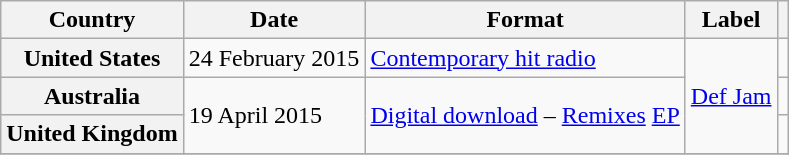<table class="wikitable plainrowheaders">
<tr>
<th scope="col">Country</th>
<th scope="col">Date</th>
<th scope="col">Format</th>
<th scope="col">Label</th>
<th scope="col"></th>
</tr>
<tr>
<th scope="row">United States</th>
<td>24 February 2015</td>
<td><a href='#'>Contemporary hit radio</a></td>
<td rowspan="3"><a href='#'>Def Jam</a></td>
<td></td>
</tr>
<tr>
<th scope="row">Australia</th>
<td rowspan="2">19 April 2015</td>
<td rowspan="2"><a href='#'>Digital download</a> – <a href='#'>Remixes</a> <a href='#'>EP</a></td>
<td></td>
</tr>
<tr>
<th scope="row">United Kingdom</th>
<td></td>
</tr>
<tr>
</tr>
</table>
